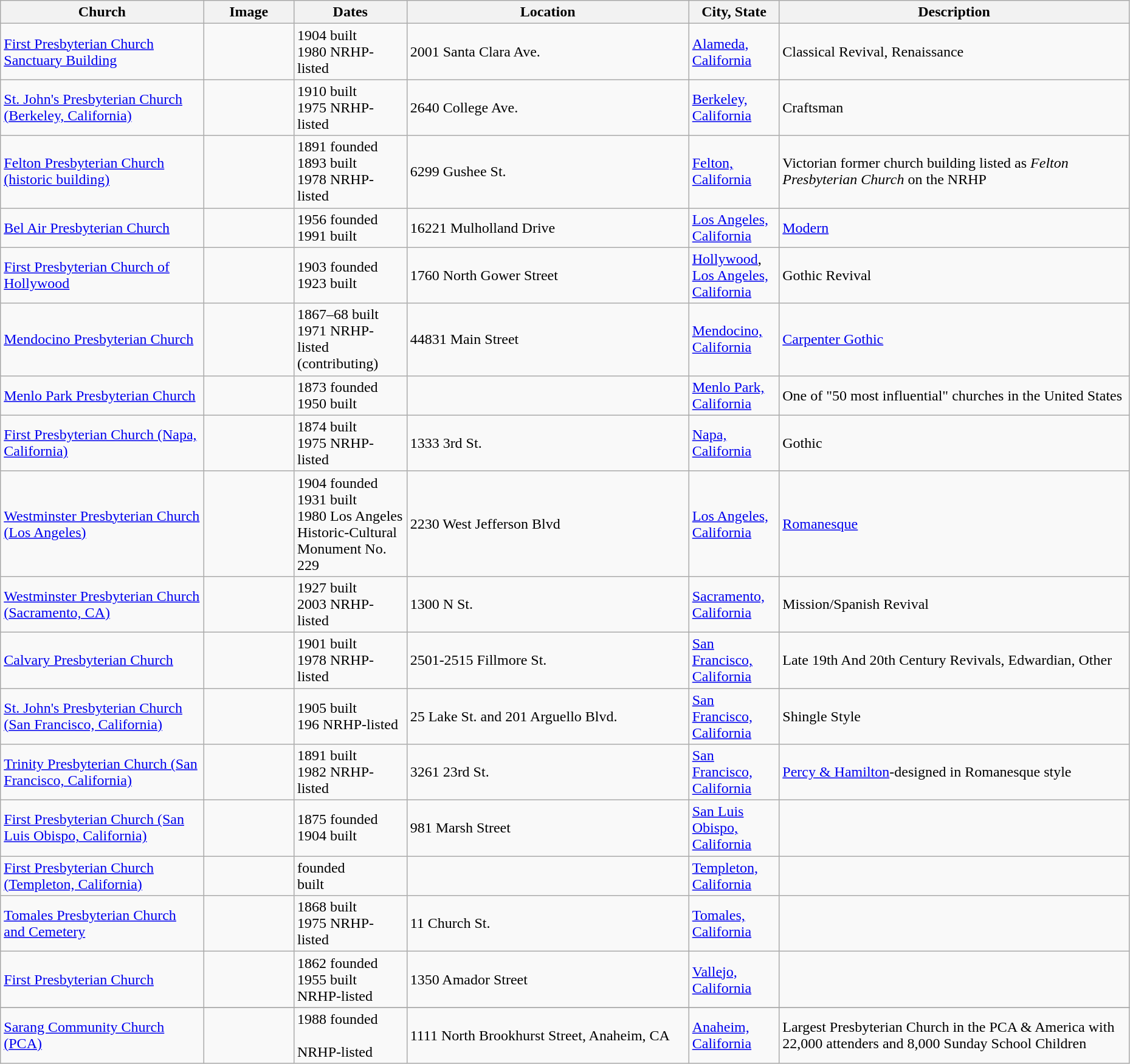<table class="wikitable sortable" style="width:98%">
<tr>
<th width = 18%><strong>Church</strong></th>
<th width = 8% class="unsortable"><strong>Image</strong></th>
<th width = 10%><strong>Dates</strong></th>
<th width = 25%><strong>Location</strong></th>
<th width = 8%><strong>City, State</strong></th>
<th class="unsortable"><strong>Description</strong></th>
</tr>
<tr>
<td><a href='#'>First Presbyterian Church Sanctuary Building</a></td>
<td></td>
<td>1904 built<br>1980 NRHP-listed</td>
<td>2001 Santa Clara Ave.<br><small></small></td>
<td><a href='#'>Alameda, California</a></td>
<td>Classical Revival, Renaissance</td>
</tr>
<tr>
<td><a href='#'>St. John's Presbyterian Church (Berkeley, California)</a></td>
<td></td>
<td>1910 built<br>1975 NRHP-listed</td>
<td>2640 College Ave.<br><small></small></td>
<td><a href='#'>Berkeley, California</a></td>
<td>Craftsman</td>
</tr>
<tr>
<td><a href='#'>Felton Presbyterian Church (historic building)</a></td>
<td></td>
<td>1891 founded<br>1893 built<br>1978 NRHP-listed</td>
<td>6299 Gushee St.<br><small></small></td>
<td><a href='#'>Felton, California</a></td>
<td>Victorian former church building listed as <em>Felton Presbyterian Church</em> on the NRHP</td>
</tr>
<tr>
<td><a href='#'>Bel Air Presbyterian Church</a></td>
<td></td>
<td>1956 founded<br> 1991 built</td>
<td>16221 Mulholland Drive<br><small></small></td>
<td><a href='#'>Los Angeles, California</a></td>
<td><a href='#'>Modern</a></td>
</tr>
<tr>
<td><a href='#'>First Presbyterian Church of Hollywood</a></td>
<td></td>
<td>1903 founded<br> 1923 built</td>
<td>1760 North Gower Street<br><small></small></td>
<td><a href='#'>Hollywood</a>, <a href='#'>Los Angeles, California</a></td>
<td>Gothic Revival</td>
</tr>
<tr>
<td><a href='#'>Mendocino Presbyterian Church</a></td>
<td></td>
<td>1867–68 built<br>1971 NRHP-listed (contributing)</td>
<td>44831 Main Street<br><small></small></td>
<td><a href='#'>Mendocino, California</a></td>
<td><a href='#'>Carpenter Gothic</a></td>
</tr>
<tr>
<td><a href='#'>Menlo Park Presbyterian Church</a></td>
<td></td>
<td>1873 founded<br>1950 built</td>
<td><small></small></td>
<td><a href='#'>Menlo Park, California</a></td>
<td>One of "50 most influential" churches in the United States</td>
</tr>
<tr>
<td><a href='#'>First Presbyterian Church (Napa, California)</a></td>
<td></td>
<td>1874 built<br>1975 NRHP-listed</td>
<td>1333 3rd St.<br><small></small></td>
<td><a href='#'>Napa, California</a></td>
<td>Gothic</td>
</tr>
<tr>
<td><a href='#'>Westminster Presbyterian Church (Los Angeles)</a></td>
<td></td>
<td>1904 founded<br>1931 built<br>1980 Los Angeles Historic-Cultural Monument No. 229</td>
<td>2230 West Jefferson Blvd<br><small></small></td>
<td><a href='#'>Los Angeles, California</a></td>
<td><a href='#'>Romanesque</a></td>
</tr>
<tr>
<td><a href='#'>Westminster Presbyterian Church (Sacramento, CA)</a></td>
<td></td>
<td>1927 built<br>2003 NRHP-listed</td>
<td>1300 N St.<br><small></small></td>
<td><a href='#'>Sacramento, California</a></td>
<td>Mission/Spanish Revival</td>
</tr>
<tr>
<td><a href='#'>Calvary Presbyterian Church</a></td>
<td></td>
<td>1901 built<br>1978 NRHP-listed</td>
<td>2501-2515 Fillmore St.<br><small></small></td>
<td><a href='#'>San Francisco, California</a></td>
<td>Late 19th And 20th Century Revivals, Edwardian, Other</td>
</tr>
<tr>
<td><a href='#'>St. John's Presbyterian Church (San Francisco, California)</a></td>
<td></td>
<td>1905 built<br>196 NRHP-listed</td>
<td>25 Lake St. and 201 Arguello Blvd.<br><small></small></td>
<td><a href='#'>San Francisco, California</a></td>
<td>Shingle Style</td>
</tr>
<tr>
<td><a href='#'>Trinity Presbyterian Church (San Francisco, California)</a></td>
<td></td>
<td>1891 built<br>1982 NRHP-listed</td>
<td>3261 23rd St.<br><small></small></td>
<td><a href='#'>San Francisco, California</a></td>
<td><a href='#'>Percy & Hamilton</a>-designed in Romanesque style</td>
</tr>
<tr>
<td><a href='#'>First Presbyterian Church (San Luis Obispo, California)</a></td>
<td></td>
<td>1875 founded<br>1904 built</td>
<td>981 Marsh Street</td>
<td><a href='#'>San Luis Obispo, California</a></td>
<td></td>
</tr>
<tr>
<td><a href='#'>First Presbyterian Church (Templeton, California)</a></td>
<td></td>
<td>founded<br> built</td>
<td></td>
<td><a href='#'>Templeton, California</a></td>
<td></td>
</tr>
<tr>
<td><a href='#'>Tomales Presbyterian Church and Cemetery</a></td>
<td></td>
<td>1868 built<br>1975 NRHP-listed</td>
<td>11 Church St.<br><small></small></td>
<td><a href='#'>Tomales, California</a></td>
<td></td>
</tr>
<tr>
<td><a href='#'>First Presbyterian Church</a></td>
<td></td>
<td>1862 founded<br>1955 built<br>NRHP-listed</td>
<td>1350 Amador Street<br><small></small></td>
<td><a href='#'>Vallejo, California</a></td>
<td></td>
</tr>
<tr>
</tr>
<tr>
<td><a href='#'>Sarang Community Church (PCA)</a></td>
<td></td>
<td>1988 founded<br><br>NRHP-listed</td>
<td>1111 North Brookhurst Street, Anaheim, CA<br><small></small></td>
<td><a href='#'>Anaheim, California</a></td>
<td>Largest Presbyterian Church in the PCA & America with 22,000 attenders and 8,000 Sunday School Children</td>
</tr>
</table>
